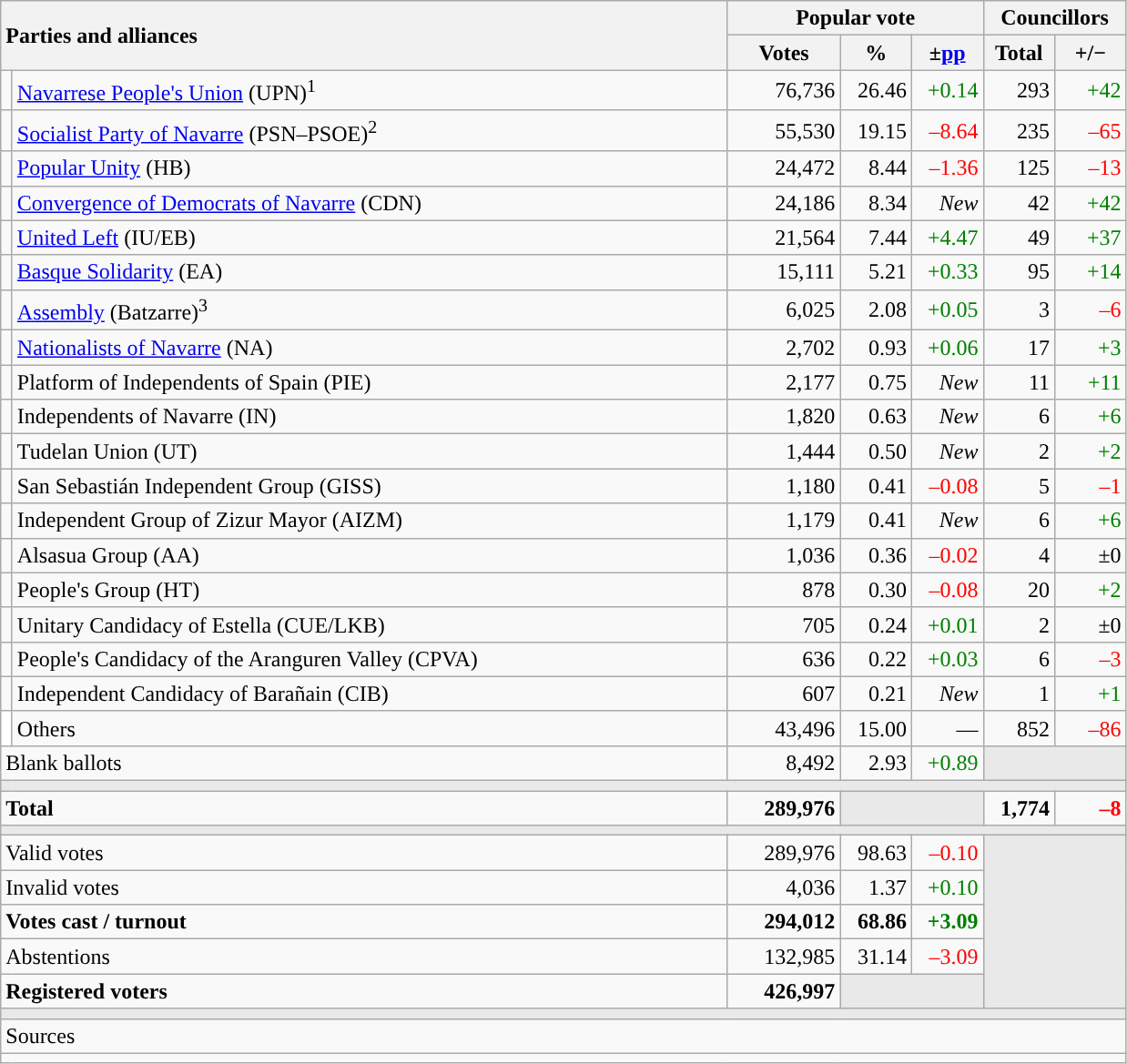<table class="wikitable" style="text-align:right;">
<tr>
<th style="text-align:left;" rowspan="2" colspan="2" width="525">Parties and alliances</th>
<th colspan="3">Popular vote</th>
<th colspan="2">Councillors</th>
</tr>
<tr>
<th width="75">Votes</th>
<th width="45">%</th>
<th width="45">±<a href='#'>pp</a></th>
<th width="45">Total</th>
<th width="45">+/−</th>
</tr>
<tr>
<td width="1" style="color:inherit;background:"></td>
<td align="left"><a href='#'>Navarrese People's Union</a> (UPN)<sup>1</sup></td>
<td>76,736</td>
<td>26.46</td>
<td style="color:green;">+0.14</td>
<td>293</td>
<td style="color:green;">+42</td>
</tr>
<tr>
<td style="color:inherit;background:"></td>
<td align="left"><a href='#'>Socialist Party of Navarre</a> (PSN–PSOE)<sup>2</sup></td>
<td>55,530</td>
<td>19.15</td>
<td style="color:red;">–8.64</td>
<td>235</td>
<td style="color:red;">–65</td>
</tr>
<tr>
<td style="color:inherit;background:"></td>
<td align="left"><a href='#'>Popular Unity</a> (HB)</td>
<td>24,472</td>
<td>8.44</td>
<td style="color:red;">–1.36</td>
<td>125</td>
<td style="color:red;">–13</td>
</tr>
<tr>
<td style="color:inherit;background:"></td>
<td align="left"><a href='#'>Convergence of Democrats of Navarre</a> (CDN)</td>
<td>24,186</td>
<td>8.34</td>
<td><em>New</em></td>
<td>42</td>
<td style="color:green;">+42</td>
</tr>
<tr>
<td style="color:inherit;background:"></td>
<td align="left"><a href='#'>United Left</a> (IU/EB)</td>
<td>21,564</td>
<td>7.44</td>
<td style="color:green;">+4.47</td>
<td>49</td>
<td style="color:green;">+37</td>
</tr>
<tr>
<td style="color:inherit;background:"></td>
<td align="left"><a href='#'>Basque Solidarity</a> (EA)</td>
<td>15,111</td>
<td>5.21</td>
<td style="color:green;">+0.33</td>
<td>95</td>
<td style="color:green;">+14</td>
</tr>
<tr>
<td style="color:inherit;background:"></td>
<td align="left"><a href='#'>Assembly</a> (Batzarre)<sup>3</sup></td>
<td>6,025</td>
<td>2.08</td>
<td style="color:green;">+0.05</td>
<td>3</td>
<td style="color:red;">–6</td>
</tr>
<tr>
<td style="color:inherit;background:"></td>
<td align="left"><a href='#'>Nationalists of Navarre</a> (NA)</td>
<td>2,702</td>
<td>0.93</td>
<td style="color:green;">+0.06</td>
<td>17</td>
<td style="color:green;">+3</td>
</tr>
<tr>
<td style="color:inherit;background:"></td>
<td align="left">Platform of Independents of Spain (PIE)</td>
<td>2,177</td>
<td>0.75</td>
<td><em>New</em></td>
<td>11</td>
<td style="color:green;">+11</td>
</tr>
<tr>
<td style="color:inherit;background:"></td>
<td align="left">Independents of Navarre (IN)</td>
<td>1,820</td>
<td>0.63</td>
<td><em>New</em></td>
<td>6</td>
<td style="color:green;">+6</td>
</tr>
<tr>
<td style="color:inherit;background:"></td>
<td align="left">Tudelan Union (UT)</td>
<td>1,444</td>
<td>0.50</td>
<td><em>New</em></td>
<td>2</td>
<td style="color:green;">+2</td>
</tr>
<tr>
<td style="color:inherit;background:"></td>
<td align="left">San Sebastián Independent Group (GISS)</td>
<td>1,180</td>
<td>0.41</td>
<td style="color:red;">–0.08</td>
<td>5</td>
<td style="color:red;">–1</td>
</tr>
<tr>
<td style="color:inherit;background:"></td>
<td align="left">Independent Group of Zizur Mayor (AIZM)</td>
<td>1,179</td>
<td>0.41</td>
<td><em>New</em></td>
<td>6</td>
<td style="color:green;">+6</td>
</tr>
<tr>
<td style="color:inherit;background:"></td>
<td align="left">Alsasua Group (AA)</td>
<td>1,036</td>
<td>0.36</td>
<td style="color:red;">–0.02</td>
<td>4</td>
<td>±0</td>
</tr>
<tr>
<td style="color:inherit;background:"></td>
<td align="left">People's Group (HT)</td>
<td>878</td>
<td>0.30</td>
<td style="color:red;">–0.08</td>
<td>20</td>
<td style="color:green;">+2</td>
</tr>
<tr>
<td style="color:inherit;background:"></td>
<td align="left">Unitary Candidacy of Estella (CUE/LKB)</td>
<td>705</td>
<td>0.24</td>
<td style="color:green;">+0.01</td>
<td>2</td>
<td>±0</td>
</tr>
<tr>
<td style="color:inherit;background:"></td>
<td align="left">People's Candidacy of the Aranguren Valley (CPVA)</td>
<td>636</td>
<td>0.22</td>
<td style="color:green;">+0.03</td>
<td>6</td>
<td style="color:red;">–3</td>
</tr>
<tr>
<td style="color:inherit;background:"></td>
<td align="left">Independent Candidacy of Barañain (CIB)</td>
<td>607</td>
<td>0.21</td>
<td><em>New</em></td>
<td>1</td>
<td style="color:green;">+1</td>
</tr>
<tr>
<td bgcolor="white"></td>
<td align="left">Others</td>
<td>43,496</td>
<td>15.00</td>
<td>—</td>
<td>852</td>
<td style="color:red;">–86</td>
</tr>
<tr>
<td align="left" colspan="2">Blank ballots</td>
<td>8,492</td>
<td>2.93</td>
<td style="color:green;">+0.89</td>
<td bgcolor="#E9E9E9" colspan="2"></td>
</tr>
<tr>
<td colspan="7" bgcolor="#E9E9E9"></td>
</tr>
<tr style="font-weight:bold;">
<td align="left" colspan="2">Total</td>
<td>289,976</td>
<td bgcolor="#E9E9E9" colspan="2"></td>
<td>1,774</td>
<td style="color:red;">–8</td>
</tr>
<tr>
<td colspan="7" bgcolor="#E9E9E9"></td>
</tr>
<tr>
<td align="left" colspan="2">Valid votes</td>
<td>289,976</td>
<td>98.63</td>
<td style="color:red;">–0.10</td>
<td bgcolor="#E9E9E9" colspan="2" rowspan="5"></td>
</tr>
<tr>
<td align="left" colspan="2">Invalid votes</td>
<td>4,036</td>
<td>1.37</td>
<td style="color:green;">+0.10</td>
</tr>
<tr style="font-weight:bold;">
<td align="left" colspan="2">Votes cast / turnout</td>
<td>294,012</td>
<td>68.86</td>
<td style="color:green;">+3.09</td>
</tr>
<tr>
<td align="left" colspan="2">Abstentions</td>
<td>132,985</td>
<td>31.14</td>
<td style="color:red;">–3.09</td>
</tr>
<tr style="font-weight:bold;">
<td align="left" colspan="2">Registered voters</td>
<td>426,997</td>
<td bgcolor="#E9E9E9" colspan="2"></td>
</tr>
<tr>
<td colspan="7" bgcolor="#E9E9E9"></td>
</tr>
<tr>
<td align="left" colspan="7">Sources</td>
</tr>
<tr>
<td colspan="7" style="text-align:left; max-width:790px;"></td>
</tr>
</table>
